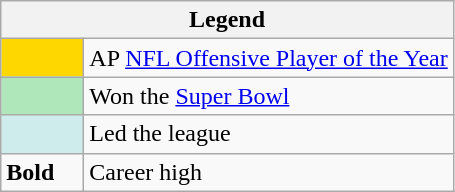<table class="wikitable">
<tr>
<th colspan="2">Legend</th>
</tr>
<tr>
<td style="background:#ffd700; width:3em;"></td>
<td>AP <a href='#'>NFL Offensive Player of the Year</a></td>
</tr>
<tr>
<td style="background:#afe6ba;"></td>
<td>Won the <a href='#'>Super Bowl</a></td>
</tr>
<tr>
<td style="background:#cfecec; width:3em;"></td>
<td>Led the league</td>
</tr>
<tr>
<td><strong>Bold</strong></td>
<td>Career high</td>
</tr>
</table>
